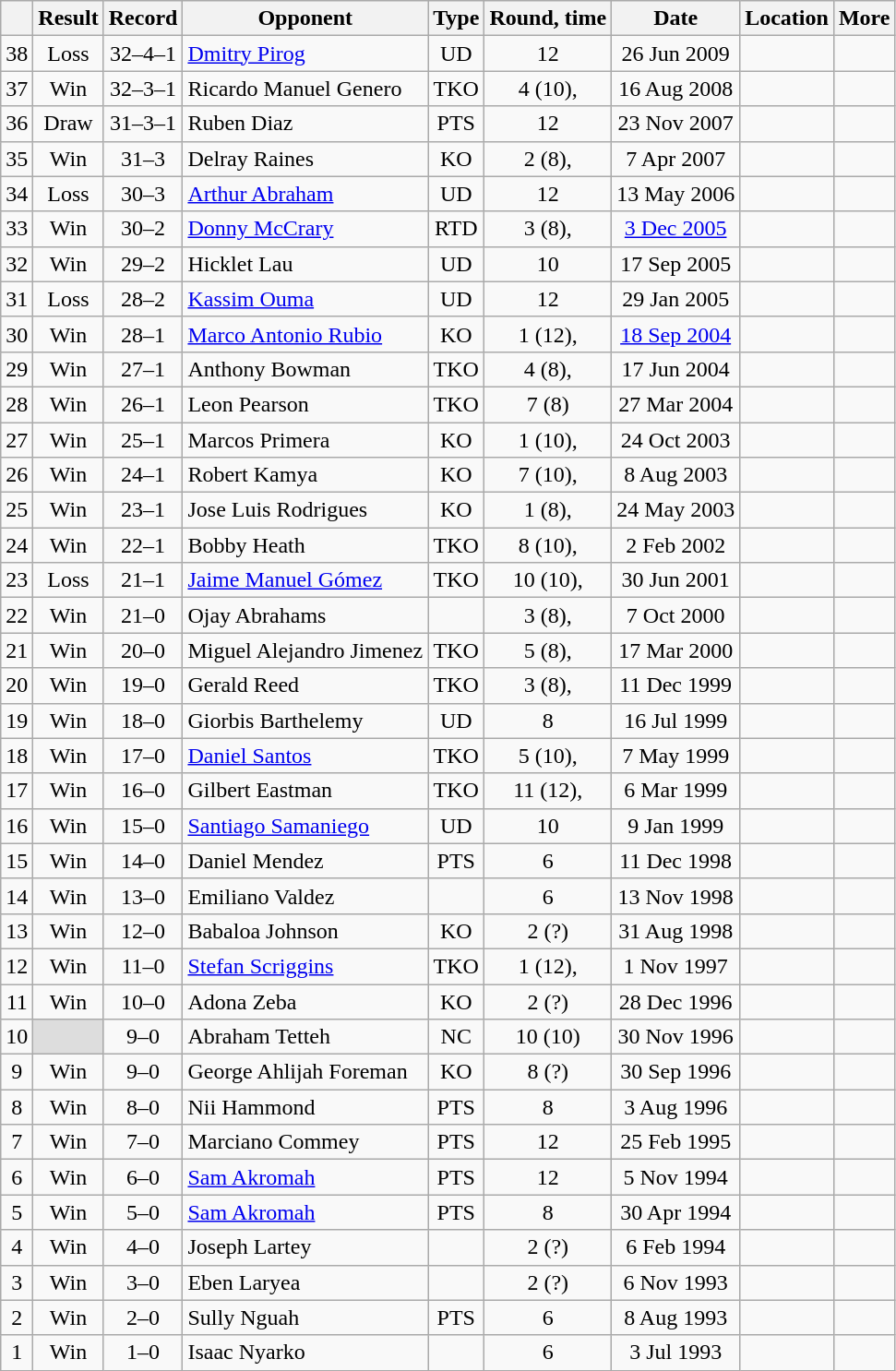<table class="wikitable" style="text-align:center">
<tr>
<th></th>
<th>Result</th>
<th>Record</th>
<th>Opponent</th>
<th>Type</th>
<th>Round, time</th>
<th>Date</th>
<th>Location</th>
<th>More</th>
</tr>
<tr>
<td>38</td>
<td>Loss</td>
<td>32–4–1 </td>
<td style="text-align:left;"> <a href='#'>Dmitry Pirog</a></td>
<td>UD</td>
<td>12</td>
<td>26 Jun 2009</td>
<td style="text-align:left;"> </td>
<td align=left></td>
</tr>
<tr>
<td>37</td>
<td>Win</td>
<td>32–3–1 </td>
<td style="text-align:left;"> Ricardo Manuel Genero</td>
<td>TKO</td>
<td>4 (10), </td>
<td>16 Aug 2008</td>
<td style="text-align:left;"> </td>
<td></td>
</tr>
<tr>
<td>36</td>
<td>Draw</td>
<td>31–3–1 </td>
<td style="text-align:left;"> Ruben Diaz</td>
<td>PTS</td>
<td>12</td>
<td>23 Nov 2007</td>
<td style="text-align:left;"> </td>
<td align=left></td>
</tr>
<tr>
<td>35</td>
<td>Win</td>
<td>31–3 </td>
<td style="text-align:left;"> Delray Raines</td>
<td>KO</td>
<td>2 (8), </td>
<td>7 Apr 2007</td>
<td style="text-align:left;"> </td>
<td></td>
</tr>
<tr>
<td>34</td>
<td>Loss</td>
<td>30–3 </td>
<td style="text-align:left;"> <a href='#'>Arthur Abraham</a></td>
<td>UD</td>
<td>12</td>
<td>13 May 2006</td>
<td style="text-align:left;"> </td>
<td align=left></td>
</tr>
<tr>
<td>33</td>
<td>Win</td>
<td>30–2 </td>
<td style="text-align:left;"> <a href='#'>Donny McCrary</a></td>
<td>RTD</td>
<td>3 (8), </td>
<td><a href='#'>3 Dec 2005</a></td>
<td style="text-align:left;"> </td>
<td></td>
</tr>
<tr>
<td>32</td>
<td>Win</td>
<td>29–2 </td>
<td style="text-align:left;"> Hicklet Lau</td>
<td>UD</td>
<td>10</td>
<td>17 Sep 2005</td>
<td style="text-align:left;"> </td>
<td></td>
</tr>
<tr>
<td>31</td>
<td>Loss</td>
<td>28–2 </td>
<td style="text-align:left;"> <a href='#'>Kassim Ouma</a></td>
<td>UD</td>
<td>12</td>
<td>29 Jan 2005</td>
<td style="text-align:left;"> </td>
<td align=left></td>
</tr>
<tr>
<td>30</td>
<td>Win</td>
<td>28–1 </td>
<td style="text-align:left;"> <a href='#'>Marco Antonio Rubio</a></td>
<td>KO</td>
<td>1 (12), </td>
<td><a href='#'>18 Sep 2004</a></td>
<td style="text-align:left;"> </td>
<td align=left></td>
</tr>
<tr>
<td>29</td>
<td>Win</td>
<td>27–1 </td>
<td style="text-align:left;"> Anthony Bowman</td>
<td>TKO</td>
<td>4 (8), </td>
<td>17 Jun 2004</td>
<td style="text-align:left;"> </td>
<td></td>
</tr>
<tr>
<td>28</td>
<td>Win</td>
<td>26–1 </td>
<td style="text-align:left;"> Leon Pearson</td>
<td>TKO</td>
<td>7 (8)</td>
<td>27 Mar 2004</td>
<td style="text-align:left;"> </td>
<td></td>
</tr>
<tr>
<td>27</td>
<td>Win</td>
<td>25–1 </td>
<td style="text-align:left;"> Marcos Primera</td>
<td>KO</td>
<td>1 (10), </td>
<td>24 Oct 2003</td>
<td style="text-align:left;"> </td>
<td></td>
</tr>
<tr>
<td>26</td>
<td>Win</td>
<td>24–1 </td>
<td style="text-align:left;"> Robert Kamya</td>
<td>KO</td>
<td>7 (10), </td>
<td>8 Aug 2003</td>
<td style="text-align:left;"> </td>
<td></td>
</tr>
<tr>
<td>25</td>
<td>Win</td>
<td>23–1 </td>
<td style="text-align:left;"> Jose Luis Rodrigues</td>
<td>KO</td>
<td>1 (8), </td>
<td>24 May 2003</td>
<td style="text-align:left;"> </td>
<td></td>
</tr>
<tr>
<td>24</td>
<td>Win</td>
<td>22–1 </td>
<td style="text-align:left;"> Bobby Heath</td>
<td>TKO</td>
<td>8 (10), </td>
<td>2 Feb 2002</td>
<td style="text-align:left;"> </td>
<td></td>
</tr>
<tr>
<td>23</td>
<td>Loss</td>
<td>21–1 </td>
<td style="text-align:left;"> <a href='#'>Jaime Manuel Gómez</a></td>
<td>TKO</td>
<td>10 (10), </td>
<td>30 Jun 2001</td>
<td style="text-align:left;"> </td>
<td></td>
</tr>
<tr>
<td>22</td>
<td>Win</td>
<td>21–0 </td>
<td style="text-align:left;"> Ojay Abrahams</td>
<td></td>
<td>3 (8), </td>
<td>7 Oct 2000</td>
<td style="text-align:left;"> </td>
<td></td>
</tr>
<tr>
<td>21</td>
<td>Win</td>
<td>20–0 </td>
<td style="text-align:left;"> Miguel Alejandro Jimenez</td>
<td>TKO</td>
<td>5 (8), </td>
<td>17 Mar 2000</td>
<td style="text-align:left;"> </td>
<td></td>
</tr>
<tr>
<td>20</td>
<td>Win</td>
<td>19–0 </td>
<td style="text-align:left;"> Gerald Reed</td>
<td>TKO</td>
<td>3 (8), </td>
<td>11 Dec 1999</td>
<td style="text-align:left;"> </td>
<td></td>
</tr>
<tr>
<td>19</td>
<td>Win</td>
<td>18–0 </td>
<td style="text-align:left;"> Giorbis Barthelemy</td>
<td>UD</td>
<td>8</td>
<td>16 Jul 1999</td>
<td style="text-align:left;"> </td>
<td></td>
</tr>
<tr>
<td>18</td>
<td>Win</td>
<td>17–0 </td>
<td style="text-align:left;"> <a href='#'>Daniel Santos</a></td>
<td>TKO</td>
<td>5 (10), </td>
<td>7 May 1999</td>
<td style="text-align:left;"> </td>
<td></td>
</tr>
<tr>
<td>17</td>
<td>Win</td>
<td>16–0 </td>
<td style="text-align:left;"> Gilbert Eastman</td>
<td>TKO</td>
<td>11 (12), </td>
<td>6 Mar 1999</td>
<td style="text-align:left;"> </td>
<td align=left></td>
</tr>
<tr>
<td>16</td>
<td>Win</td>
<td>15–0 </td>
<td style="text-align:left;"> <a href='#'>Santiago Samaniego</a></td>
<td>UD</td>
<td>10</td>
<td>9 Jan 1999</td>
<td style="text-align:left;"> </td>
<td></td>
</tr>
<tr>
<td>15</td>
<td>Win</td>
<td>14–0 </td>
<td style="text-align:left;"> Daniel Mendez</td>
<td>PTS</td>
<td>6</td>
<td>11 Dec 1998</td>
<td style="text-align:left;"> </td>
<td></td>
</tr>
<tr>
<td>14</td>
<td>Win</td>
<td>13–0 </td>
<td style="text-align:left;"> Emiliano Valdez</td>
<td></td>
<td>6</td>
<td>13 Nov 1998</td>
<td style="text-align:left;"> </td>
<td></td>
</tr>
<tr>
<td>13</td>
<td>Win</td>
<td>12–0 </td>
<td style="text-align:left;"> Babaloa Johnson</td>
<td>KO</td>
<td>2 (?)</td>
<td>31 Aug 1998</td>
<td style="text-align:left;"> </td>
<td></td>
</tr>
<tr>
<td>12</td>
<td>Win</td>
<td>11–0 </td>
<td style="text-align:left;"> <a href='#'>Stefan Scriggins</a></td>
<td>TKO</td>
<td>1 (12), </td>
<td>1 Nov 1997</td>
<td style="text-align:left;"> </td>
<td align=left></td>
</tr>
<tr>
<td>11</td>
<td>Win</td>
<td>10–0 </td>
<td style="text-align:left;"> Adona Zeba</td>
<td>KO</td>
<td>2 (?)</td>
<td>28 Dec 1996</td>
<td style="text-align:left;"> </td>
<td></td>
</tr>
<tr>
<td>10</td>
<td style="background:#DDD"></td>
<td>9–0 </td>
<td style="text-align:left;"> Abraham Tetteh</td>
<td>NC</td>
<td>10 (10)</td>
<td>30 Nov 1996</td>
<td style="text-align:left;"> </td>
<td align=left></td>
</tr>
<tr>
<td>9</td>
<td>Win</td>
<td>9–0</td>
<td style="text-align:left;"> George Ahlijah Foreman</td>
<td>KO</td>
<td>8 (?)</td>
<td>30 Sep 1996</td>
<td style="text-align:left;"> </td>
<td></td>
</tr>
<tr>
<td>8</td>
<td>Win</td>
<td>8–0</td>
<td style="text-align:left;"> Nii Hammond</td>
<td>PTS</td>
<td>8</td>
<td>3 Aug 1996</td>
<td style="text-align:left;"> </td>
<td></td>
</tr>
<tr>
<td>7</td>
<td>Win</td>
<td>7–0</td>
<td style="text-align:left;"> Marciano Commey</td>
<td>PTS</td>
<td>12</td>
<td>25 Feb 1995</td>
<td style="text-align:left;"> </td>
<td align=left></td>
</tr>
<tr>
<td>6</td>
<td>Win</td>
<td>6–0</td>
<td style="text-align:left;"> <a href='#'>Sam Akromah</a></td>
<td>PTS</td>
<td>12</td>
<td>5 Nov 1994</td>
<td style="text-align:left;"> </td>
<td align=left></td>
</tr>
<tr>
<td>5</td>
<td>Win</td>
<td>5–0</td>
<td style="text-align:left;"> <a href='#'>Sam Akromah</a></td>
<td>PTS</td>
<td>8</td>
<td>30 Apr 1994</td>
<td style="text-align:left;"> </td>
<td></td>
</tr>
<tr>
<td>4</td>
<td>Win</td>
<td>4–0</td>
<td style="text-align:left;"> Joseph Lartey</td>
<td></td>
<td>2 (?)</td>
<td>6 Feb 1994</td>
<td style="text-align:left;"> </td>
<td></td>
</tr>
<tr>
<td>3</td>
<td>Win</td>
<td>3–0</td>
<td style="text-align:left;"> Eben Laryea</td>
<td></td>
<td>2 (?)</td>
<td>6 Nov 1993</td>
<td style="text-align:left;"> </td>
<td></td>
</tr>
<tr>
<td>2</td>
<td>Win</td>
<td>2–0</td>
<td style="text-align:left;"> Sully Nguah</td>
<td>PTS</td>
<td>6</td>
<td>8 Aug 1993</td>
<td style="text-align:left;"> </td>
<td></td>
</tr>
<tr>
<td>1</td>
<td>Win</td>
<td>1–0</td>
<td style="text-align:left;"> Isaac Nyarko</td>
<td></td>
<td>6</td>
<td>3 Jul 1993</td>
<td style="text-align:left;"> </td>
<td></td>
</tr>
</table>
